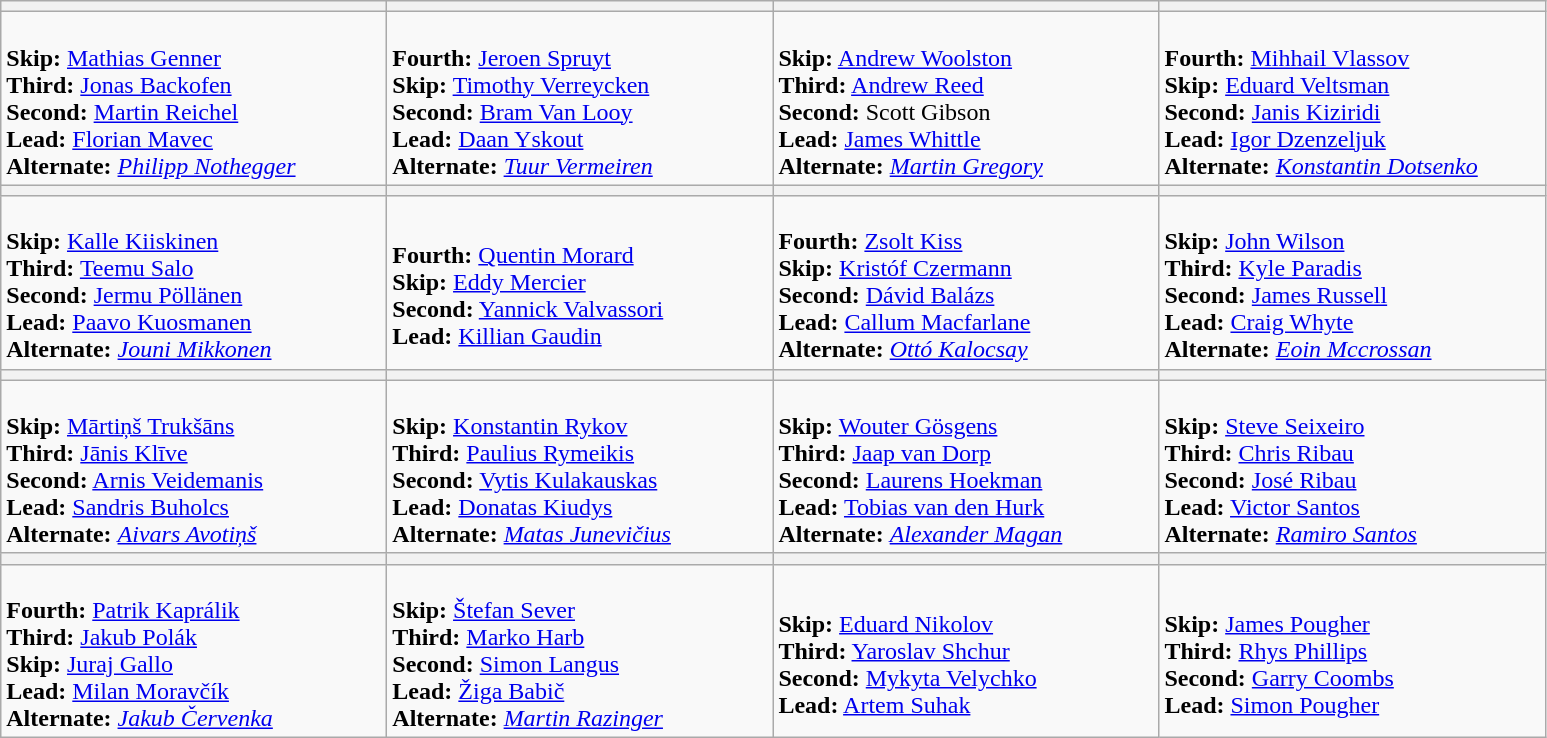<table class="wikitable">
<tr>
<th width=250></th>
<th width=250></th>
<th width=250></th>
<th width=250></th>
</tr>
<tr>
<td><br><strong>Skip:</strong> <a href='#'>Mathias Genner</a><br>
<strong>Third:</strong> <a href='#'>Jonas Backofen</a><br>
<strong>Second:</strong> <a href='#'>Martin Reichel</a><br>
<strong>Lead:</strong> <a href='#'>Florian Mavec</a><br>
<strong>Alternate:</strong> <em><a href='#'>Philipp Nothegger</a></em></td>
<td><br><strong>Fourth:</strong> <a href='#'>Jeroen Spruyt</a><br>
<strong>Skip:</strong> <a href='#'>Timothy Verreycken</a><br>
<strong>Second:</strong> <a href='#'>Bram Van Looy</a><br>
<strong>Lead:</strong> <a href='#'>Daan Yskout</a><br>
<strong>Alternate:</strong> <em><a href='#'>Tuur Vermeiren</a></em></td>
<td><br><strong>Skip:</strong> <a href='#'>Andrew Woolston</a><br>
<strong>Third:</strong> <a href='#'>Andrew Reed</a><br>
<strong>Second:</strong> Scott Gibson<br>
<strong>Lead:</strong> <a href='#'>James Whittle</a><br>
<strong>Alternate:</strong> <em><a href='#'>Martin Gregory</a></em></td>
<td><br><strong>Fourth:</strong> <a href='#'>Mihhail Vlassov</a><br>
<strong>Skip:</strong> <a href='#'>Eduard Veltsman</a><br>
<strong>Second:</strong> <a href='#'>Janis Kiziridi</a><br>
<strong>Lead:</strong> <a href='#'>Igor Dzenzeljuk</a><br>
<strong>Alternate:</strong> <em><a href='#'>Konstantin Dotsenko</a></em></td>
</tr>
<tr>
<th width=250></th>
<th width=250></th>
<th width=250></th>
<th width=250></th>
</tr>
<tr>
<td><br><strong>Skip:</strong> <a href='#'>Kalle Kiiskinen</a><br>
<strong>Third:</strong> <a href='#'>Teemu Salo</a><br>
<strong>Second:</strong> <a href='#'>Jermu Pöllänen</a><br>
<strong>Lead:</strong> <a href='#'>Paavo Kuosmanen</a><br>
<strong>Alternate:</strong> <em><a href='#'>Jouni Mikkonen</a></em></td>
<td><br><strong>Fourth:</strong> <a href='#'>Quentin Morard</a><br>
<strong>Skip:</strong> <a href='#'>Eddy Mercier</a><br>
<strong>Second:</strong> <a href='#'>Yannick Valvassori</a><br>
<strong>Lead:</strong> <a href='#'>Killian Gaudin</a></td>
<td><br><strong>Fourth:</strong> <a href='#'>Zsolt Kiss</a><br>
<strong>Skip:</strong> <a href='#'>Kristóf Czermann</a><br>
<strong>Second:</strong> <a href='#'>Dávid Balázs</a><br>
<strong>Lead:</strong> <a href='#'>Callum Macfarlane</a><br>
<strong>Alternate:</strong> <em><a href='#'>Ottó Kalocsay</a></em></td>
<td><br><strong>Skip:</strong> <a href='#'>John Wilson</a><br>
<strong>Third:</strong> <a href='#'>Kyle Paradis</a><br>
<strong>Second:</strong> <a href='#'>James Russell</a><br>
<strong>Lead:</strong> <a href='#'>Craig Whyte</a><br>
<strong>Alternate:</strong> <em><a href='#'>Eoin Mccrossan</a></em></td>
</tr>
<tr>
<th width=250></th>
<th width=250></th>
<th width=250></th>
<th width=250></th>
</tr>
<tr>
<td><br><strong>Skip:</strong> <a href='#'>Mārtiņš Trukšāns</a><br>
<strong>Third:</strong> <a href='#'>Jānis Klīve</a><br>
<strong>Second:</strong> <a href='#'>Arnis Veidemanis</a><br>
<strong>Lead:</strong> <a href='#'>Sandris Buholcs</a><br>
<strong>Alternate:</strong> <em><a href='#'>Aivars Avotiņš</a></em></td>
<td><br><strong>Skip:</strong> <a href='#'>Konstantin Rykov</a><br>
<strong>Third:</strong> <a href='#'>Paulius Rymeikis</a><br>
<strong>Second:</strong> <a href='#'>Vytis Kulakauskas</a><br>
<strong>Lead:</strong> <a href='#'>Donatas Kiudys</a><br>
<strong>Alternate:</strong> <em><a href='#'>Matas Junevičius</a></em></td>
<td><br><strong>Skip:</strong> <a href='#'>Wouter Gösgens</a><br>
<strong>Third:</strong> <a href='#'>Jaap van Dorp</a><br>
<strong>Second:</strong> <a href='#'>Laurens Hoekman</a><br>
<strong>Lead:</strong> <a href='#'>Tobias van den Hurk</a><br>
<strong>Alternate:</strong> <em><a href='#'>Alexander Magan</a></em></td>
<td><br><strong>Skip:</strong> <a href='#'>Steve Seixeiro</a><br>
<strong>Third:</strong> <a href='#'>Chris Ribau</a><br>
<strong>Second:</strong> <a href='#'>José Ribau</a><br>
<strong>Lead:</strong> <a href='#'>Victor Santos</a><br>
<strong>Alternate:</strong> <em><a href='#'>Ramiro Santos</a></em></td>
</tr>
<tr>
<th width=250></th>
<th width=250></th>
<th width=250></th>
<th width=250></th>
</tr>
<tr>
<td><br><strong>Fourth:</strong> <a href='#'>Patrik Kaprálik</a><br>
<strong>Third:</strong> <a href='#'>Jakub Polák</a><br>
<strong>Skip:</strong> <a href='#'>Juraj Gallo</a><br>
<strong>Lead:</strong> <a href='#'>Milan Moravčík</a><br>
<strong>Alternate:</strong> <em><a href='#'>Jakub Červenka</a></em></td>
<td><br><strong>Skip:</strong> <a href='#'>Štefan Sever</a><br>
<strong>Third:</strong> <a href='#'>Marko Harb</a><br>
<strong>Second:</strong> <a href='#'>Simon Langus</a><br>
<strong>Lead:</strong> <a href='#'>Žiga Babič</a><br>
<strong>Alternate:</strong> <em><a href='#'>Martin Razinger</a></em></td>
<td><br><strong>Skip:</strong> <a href='#'>Eduard Nikolov</a><br>
<strong>Third:</strong> <a href='#'>Yaroslav Shchur</a><br>
<strong>Second:</strong> <a href='#'>Mykyta Velychko</a><br>
<strong>Lead:</strong> <a href='#'>Artem Suhak</a></td>
<td><br><strong>Skip:</strong> <a href='#'>James Pougher</a><br>
<strong>Third:</strong> <a href='#'>Rhys Phillips</a><br>
<strong>Second:</strong> <a href='#'>Garry Coombs</a><br>
<strong>Lead:</strong> <a href='#'>Simon Pougher</a></td>
</tr>
</table>
